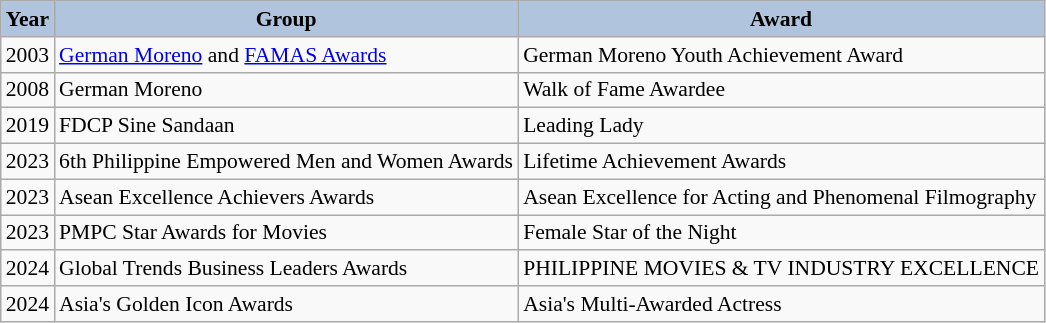<table class="wikitable" style="font-size:90%">
<tr>
<th style="background:#B0C4DE;">Year</th>
<th style="background:#B0C4DE;">Group</th>
<th style="background:#B0C4DE;">Award</th>
</tr>
<tr>
<td>2003</td>
<td><a href='#'>German Moreno</a> and <a href='#'>FAMAS Awards</a></td>
<td>German Moreno Youth Achievement Award</td>
</tr>
<tr>
<td>2008</td>
<td>German Moreno</td>
<td>Walk of Fame Awardee</td>
</tr>
<tr>
<td>2019</td>
<td>FDCP Sine Sandaan</td>
<td>Leading Lady</td>
</tr>
<tr>
<td>2023</td>
<td>6th Philippine Empowered Men and Women Awards</td>
<td>Lifetime Achievement Awards</td>
</tr>
<tr>
<td>2023</td>
<td>Asean Excellence Achievers Awards</td>
<td>Asean Excellence for Acting and Phenomenal Filmography</td>
</tr>
<tr>
<td>2023</td>
<td>PMPC Star Awards for Movies</td>
<td>Female Star of the Night</td>
</tr>
<tr>
<td>2024</td>
<td>Global Trends Business Leaders Awards</td>
<td>PHILIPPINE MOVIES & TV INDUSTRY EXCELLENCE</td>
</tr>
<tr>
<td>2024</td>
<td>Asia's Golden Icon Awards</td>
<td>Asia's Multi-Awarded Actress</td>
</tr>
</table>
